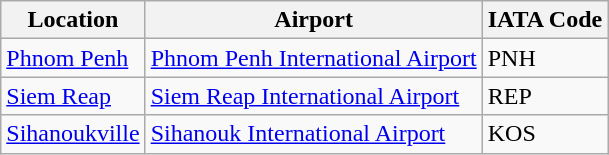<table class="wikitable">
<tr>
<th>Location</th>
<th>Airport</th>
<th>IATA Code</th>
</tr>
<tr>
<td><a href='#'>Phnom Penh</a></td>
<td><a href='#'>Phnom Penh International Airport</a></td>
<td>PNH</td>
</tr>
<tr>
<td><a href='#'>Siem Reap</a></td>
<td><a href='#'>Siem Reap International Airport</a></td>
<td>REP</td>
</tr>
<tr>
<td><a href='#'>Sihanoukville</a></td>
<td><a href='#'>Sihanouk International Airport</a></td>
<td>KOS</td>
</tr>
</table>
